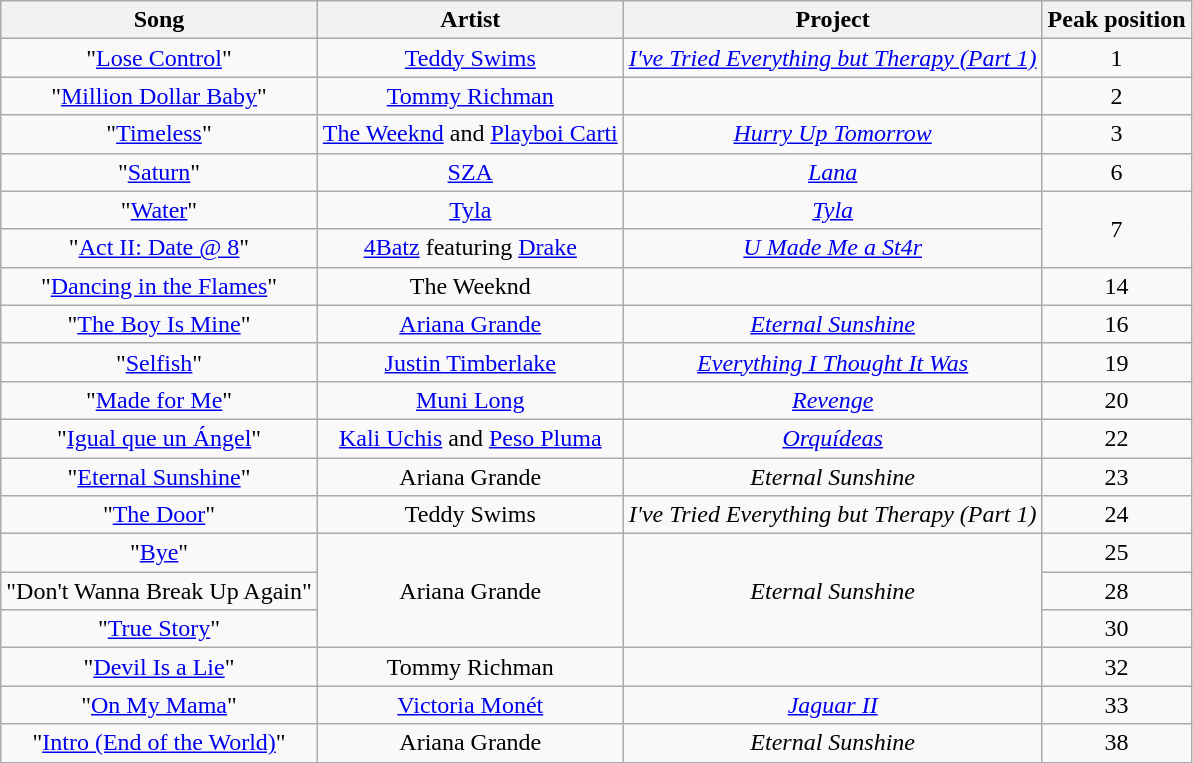<table class="wikitable sortable plainrowheaders" style="text-align:center;">
<tr>
<th scope="col">Song</th>
<th scope="col">Artist</th>
<th scope="col">Project</th>
<th scope="col">Peak position</th>
</tr>
<tr>
<td>"<a href='#'>Lose Control</a>"</td>
<td><a href='#'>Teddy Swims</a></td>
<td><em><a href='#'>I've Tried Everything but Therapy (Part 1)</a></em></td>
<td>1</td>
</tr>
<tr>
<td>"<a href='#'>Million Dollar Baby</a>"</td>
<td><a href='#'>Tommy Richman</a></td>
<td></td>
<td>2</td>
</tr>
<tr>
<td>"<a href='#'>Timeless</a>"</td>
<td><a href='#'>The Weeknd</a> and <a href='#'>Playboi Carti</a></td>
<td><em><a href='#'>Hurry Up Tomorrow</a></em></td>
<td>3</td>
</tr>
<tr>
<td>"<a href='#'>Saturn</a>"</td>
<td><a href='#'>SZA</a></td>
<td><em><a href='#'>Lana</a></em></td>
<td>6</td>
</tr>
<tr>
<td>"<a href='#'>Water</a>"</td>
<td><a href='#'>Tyla</a></td>
<td><em><a href='#'>Tyla</a></em></td>
<td rowspan="2">7</td>
</tr>
<tr>
<td>"<a href='#'>Act II: Date @ 8</a>"</td>
<td><a href='#'>4Batz</a> featuring <a href='#'>Drake</a></td>
<td><em><a href='#'>U Made Me a St4r</a></em></td>
</tr>
<tr>
<td>"<a href='#'>Dancing in the Flames</a>"</td>
<td>The Weeknd</td>
<td></td>
<td>14</td>
</tr>
<tr>
<td>"<a href='#'>The Boy Is Mine</a>"</td>
<td><a href='#'>Ariana Grande</a></td>
<td><em><a href='#'>Eternal Sunshine</a></em></td>
<td>16</td>
</tr>
<tr>
<td>"<a href='#'>Selfish</a>"</td>
<td><a href='#'>Justin Timberlake</a></td>
<td><em><a href='#'>Everything I Thought It Was</a></em></td>
<td>19</td>
</tr>
<tr>
<td>"<a href='#'>Made for Me</a>"</td>
<td><a href='#'>Muni Long</a></td>
<td><em><a href='#'>Revenge</a></em></td>
<td>20</td>
</tr>
<tr>
<td>"<a href='#'>Igual que un Ángel</a>"</td>
<td><a href='#'>Kali Uchis</a> and <a href='#'>Peso Pluma</a></td>
<td><em><a href='#'>Orquídeas</a></em></td>
<td>22</td>
</tr>
<tr>
<td>"<a href='#'>Eternal Sunshine</a>"</td>
<td>Ariana Grande</td>
<td><em>Eternal Sunshine</em></td>
<td>23</td>
</tr>
<tr>
<td>"<a href='#'>The Door</a>"</td>
<td>Teddy Swims</td>
<td><em>I've Tried Everything but Therapy (Part 1)</em></td>
<td>24</td>
</tr>
<tr>
<td>"<a href='#'>Bye</a>"</td>
<td rowspan="3">Ariana Grande</td>
<td rowspan="3"><em>Eternal Sunshine</em></td>
<td>25</td>
</tr>
<tr>
<td>"Don't Wanna Break Up Again"</td>
<td>28</td>
</tr>
<tr>
<td>"<a href='#'>True Story</a>"</td>
<td>30</td>
</tr>
<tr>
<td>"<a href='#'>Devil Is a Lie</a>"</td>
<td>Tommy Richman</td>
<td></td>
<td>32</td>
</tr>
<tr>
<td>"<a href='#'>On My Mama</a>"</td>
<td><a href='#'>Victoria Monét</a></td>
<td><em><a href='#'>Jaguar II</a></em></td>
<td>33</td>
</tr>
<tr>
<td>"<a href='#'>Intro (End of the World)</a>"</td>
<td>Ariana Grande</td>
<td><em>Eternal Sunshine</em></td>
<td>38</td>
</tr>
</table>
